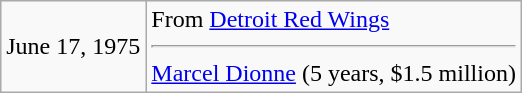<table class="wikitable">
<tr>
<td>June 17, 1975</td>
<td valign="top">From <a href='#'>Detroit Red Wings</a><hr><a href='#'>Marcel Dionne</a> (5 years, $1.5 million)</td>
</tr>
</table>
